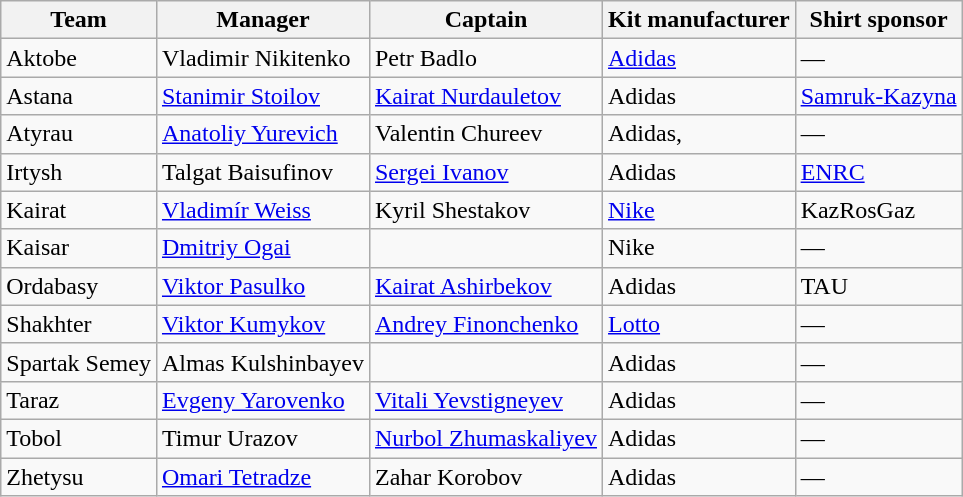<table class="wikitable sortable" style="text-align: left;">
<tr>
<th>Team</th>
<th>Manager</th>
<th>Captain</th>
<th>Kit manufacturer</th>
<th>Shirt sponsor</th>
</tr>
<tr>
<td>Aktobe</td>
<td> Vladimir Nikitenko</td>
<td> Petr Badlo</td>
<td><a href='#'>Adidas</a></td>
<td>—</td>
</tr>
<tr>
<td>Astana</td>
<td> <a href='#'>Stanimir Stoilov</a></td>
<td> <a href='#'>Kairat Nurdauletov</a></td>
<td>Adidas</td>
<td><a href='#'>Samruk-Kazyna</a></td>
</tr>
<tr>
<td>Atyrau</td>
<td> <a href='#'>Anatoliy Yurevich</a></td>
<td> Valentin Chureev</td>
<td>Adidas,</td>
<td>—</td>
</tr>
<tr>
<td>Irtysh</td>
<td> Talgat Baisufinov</td>
<td> <a href='#'>Sergei Ivanov</a></td>
<td>Adidas</td>
<td><a href='#'>ENRC</a></td>
</tr>
<tr>
<td>Kairat</td>
<td> <a href='#'>Vladimír Weiss</a></td>
<td> Kyril Shestakov</td>
<td><a href='#'>Nike</a></td>
<td>KazRosGaz</td>
</tr>
<tr>
<td>Kaisar</td>
<td> <a href='#'>Dmitriy Ogai</a></td>
<td></td>
<td>Nike</td>
<td>—</td>
</tr>
<tr>
<td>Ordabasy</td>
<td> <a href='#'>Viktor Pasulko</a></td>
<td> <a href='#'>Kairat Ashirbekov</a></td>
<td>Adidas</td>
<td>TAU</td>
</tr>
<tr>
<td>Shakhter</td>
<td> <a href='#'>Viktor Kumykov</a></td>
<td> <a href='#'>Andrey Finonchenko</a></td>
<td><a href='#'>Lotto</a></td>
<td>—</td>
</tr>
<tr>
<td>Spartak Semey</td>
<td> Almas Kulshinbayev</td>
<td></td>
<td>Adidas</td>
<td>—</td>
</tr>
<tr>
<td>Taraz</td>
<td> <a href='#'>Evgeny Yarovenko</a></td>
<td> <a href='#'>Vitali Yevstigneyev</a></td>
<td>Adidas</td>
<td>—</td>
</tr>
<tr>
<td>Tobol</td>
<td> Timur Urazov</td>
<td> <a href='#'>Nurbol Zhumaskaliyev</a></td>
<td>Adidas</td>
<td>—</td>
</tr>
<tr>
<td>Zhetysu</td>
<td> <a href='#'>Omari Tetradze</a></td>
<td> Zahar Korobov</td>
<td>Adidas</td>
<td>—</td>
</tr>
</table>
